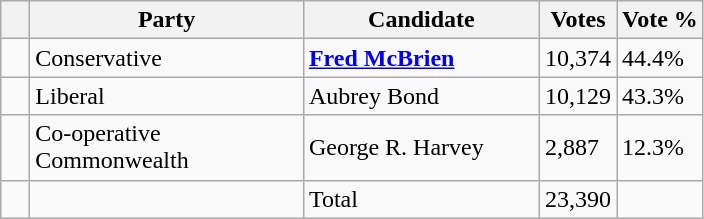<table class="wikitable">
<tr>
<th></th>
<th scope="col" width="175">Party</th>
<th scope="col" width="150">Candidate</th>
<th>Votes</th>
<th>Vote %</th>
</tr>
<tr>
<td>   </td>
<td>Conservative</td>
<td><strong><a href='#'>Fred McBrien</a></strong></td>
<td>10,374</td>
<td>44.4%</td>
</tr>
<tr>
<td>   </td>
<td>Liberal</td>
<td>Aubrey Bond</td>
<td>10,129</td>
<td>43.3%</td>
</tr>
<tr>
<td>   </td>
<td>Co-operative Commonwealth</td>
<td>George R. Harvey</td>
<td>2,887</td>
<td>12.3%</td>
</tr>
<tr |>
<td></td>
<td></td>
<td>Total</td>
<td>23,390</td>
<td></td>
</tr>
</table>
